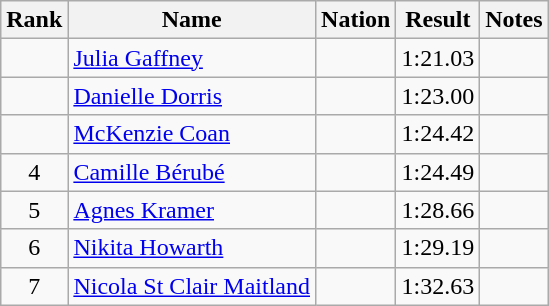<table class="wikitable sortable" style="text-align:center">
<tr>
<th>Rank</th>
<th>Name</th>
<th>Nation</th>
<th>Result</th>
<th>Notes</th>
</tr>
<tr>
<td></td>
<td align=left><a href='#'>Julia Gaffney</a></td>
<td align=left></td>
<td>1:21.03</td>
<td></td>
</tr>
<tr>
<td></td>
<td align=left><a href='#'>Danielle Dorris</a></td>
<td align=left></td>
<td>1:23.00</td>
<td></td>
</tr>
<tr>
<td></td>
<td align=left><a href='#'>McKenzie Coan</a></td>
<td align=left></td>
<td>1:24.42</td>
<td></td>
</tr>
<tr>
<td>4</td>
<td align=left><a href='#'>Camille Bérubé</a></td>
<td align=left></td>
<td>1:24.49</td>
<td></td>
</tr>
<tr>
<td>5</td>
<td align=left><a href='#'>Agnes Kramer</a></td>
<td align=left></td>
<td>1:28.66</td>
<td></td>
</tr>
<tr>
<td>6</td>
<td align=left><a href='#'>Nikita Howarth</a></td>
<td align=left></td>
<td>1:29.19</td>
<td></td>
</tr>
<tr>
<td>7</td>
<td align=left><a href='#'>Nicola St Clair Maitland</a></td>
<td align=left></td>
<td>1:32.63</td>
<td></td>
</tr>
</table>
